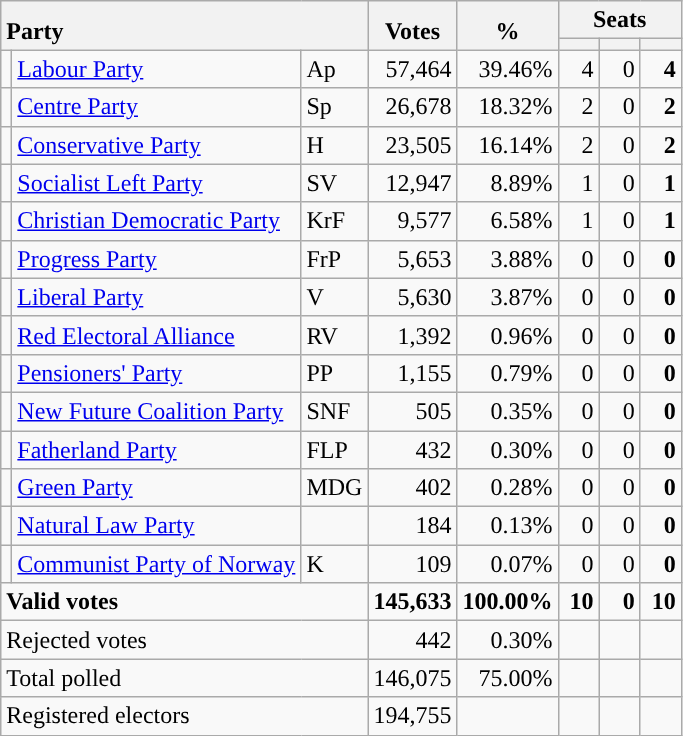<table class="wikitable" border="1" style="text-align:right;">
<tr>
<th style="text-align:left;" valign=bottom rowspan=2 colspan=3>Party</th>
<th align=center valign=bottom rowspan=2 width="50">Votes</th>
<th align=center valign=bottom rowspan=2 width="50">%</th>
<th colspan=3>Seats</th>
</tr>
<tr>
<th align=center valign=bottom width="20"><small></small></th>
<th align=center valign=bottom width="20"><small><a href='#'></a></small></th>
<th align=center valign=bottom width="20"><small></small></th>
</tr>
<tr>
<td style="color:inherit;background:"></td>
<td align=left><a href='#'>Labour Party</a></td>
<td align=left>Ap</td>
<td>57,464</td>
<td>39.46%</td>
<td>4</td>
<td>0</td>
<td><strong>4</strong></td>
</tr>
<tr>
<td style="color:inherit;background:"></td>
<td align=left><a href='#'>Centre Party</a></td>
<td align=left>Sp</td>
<td>26,678</td>
<td>18.32%</td>
<td>2</td>
<td>0</td>
<td><strong>2</strong></td>
</tr>
<tr>
<td style="color:inherit;background:"></td>
<td align=left><a href='#'>Conservative Party</a></td>
<td align=left>H</td>
<td>23,505</td>
<td>16.14%</td>
<td>2</td>
<td>0</td>
<td><strong>2</strong></td>
</tr>
<tr>
<td style="color:inherit;background:"></td>
<td align=left><a href='#'>Socialist Left Party</a></td>
<td align=left>SV</td>
<td>12,947</td>
<td>8.89%</td>
<td>1</td>
<td>0</td>
<td><strong>1</strong></td>
</tr>
<tr>
<td style="color:inherit;background:"></td>
<td align=left><a href='#'>Christian Democratic Party</a></td>
<td align=left>KrF</td>
<td>9,577</td>
<td>6.58%</td>
<td>1</td>
<td>0</td>
<td><strong>1</strong></td>
</tr>
<tr>
<td style="color:inherit;background:"></td>
<td align=left><a href='#'>Progress Party</a></td>
<td align=left>FrP</td>
<td>5,653</td>
<td>3.88%</td>
<td>0</td>
<td>0</td>
<td><strong>0</strong></td>
</tr>
<tr>
<td style="color:inherit;background:"></td>
<td align=left><a href='#'>Liberal Party</a></td>
<td align=left>V</td>
<td>5,630</td>
<td>3.87%</td>
<td>0</td>
<td>0</td>
<td><strong>0</strong></td>
</tr>
<tr>
<td style="color:inherit;background:"></td>
<td align=left><a href='#'>Red Electoral Alliance</a></td>
<td align=left>RV</td>
<td>1,392</td>
<td>0.96%</td>
<td>0</td>
<td>0</td>
<td><strong>0</strong></td>
</tr>
<tr>
<td style="color:inherit;background:"></td>
<td align=left><a href='#'>Pensioners' Party</a></td>
<td align=left>PP</td>
<td>1,155</td>
<td>0.79%</td>
<td>0</td>
<td>0</td>
<td><strong>0</strong></td>
</tr>
<tr>
<td style="color:inherit;background:"></td>
<td align=left><a href='#'>New Future Coalition Party</a></td>
<td align=left>SNF</td>
<td>505</td>
<td>0.35%</td>
<td>0</td>
<td>0</td>
<td><strong>0</strong></td>
</tr>
<tr>
<td style="color:inherit;background:"></td>
<td align=left><a href='#'>Fatherland Party</a></td>
<td align=left>FLP</td>
<td>432</td>
<td>0.30%</td>
<td>0</td>
<td>0</td>
<td><strong>0</strong></td>
</tr>
<tr>
<td style="color:inherit;background:"></td>
<td align=left><a href='#'>Green Party</a></td>
<td align=left>MDG</td>
<td>402</td>
<td>0.28%</td>
<td>0</td>
<td>0</td>
<td><strong>0</strong></td>
</tr>
<tr>
<td></td>
<td align=left><a href='#'>Natural Law Party</a></td>
<td align=left></td>
<td>184</td>
<td>0.13%</td>
<td>0</td>
<td>0</td>
<td><strong>0</strong></td>
</tr>
<tr>
<td style="color:inherit;background:"></td>
<td align=left><a href='#'>Communist Party of Norway</a></td>
<td align=left>K</td>
<td>109</td>
<td>0.07%</td>
<td>0</td>
<td>0</td>
<td><strong>0</strong></td>
</tr>
<tr style="font-weight:bold">
<td align=left colspan=3>Valid votes</td>
<td>145,633</td>
<td>100.00%</td>
<td>10</td>
<td>0</td>
<td>10</td>
</tr>
<tr>
<td align=left colspan=3>Rejected votes</td>
<td>442</td>
<td>0.30%</td>
<td></td>
<td></td>
<td></td>
</tr>
<tr>
<td align=left colspan=3>Total polled</td>
<td>146,075</td>
<td>75.00%</td>
<td></td>
<td></td>
<td></td>
</tr>
<tr>
<td align=left colspan=3>Registered electors</td>
<td>194,755</td>
<td></td>
<td></td>
<td></td>
<td></td>
</tr>
</table>
